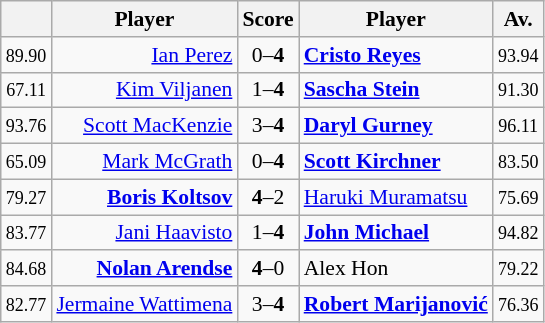<table class="wikitable" style="font-size:90%">
<tr>
<th></th>
<th>Player</th>
<th>Score</th>
<th>Player</th>
<th>Av.</th>
</tr>
<tr>
<td align=center><small><span>89.90</span></small></td>
<td align=right><a href='#'>Ian Perez</a> </td>
<td align="center">0–<strong>4</strong></td>
<td> <strong><a href='#'>Cristo Reyes</a></strong></td>
<td align=center><small><span>93.94</span></small></td>
</tr>
<tr>
<td align=center><small><span>67.11</span></small></td>
<td align=right><a href='#'>Kim Viljanen</a> </td>
<td align="center">1–<strong>4</strong></td>
<td> <strong><a href='#'>Sascha Stein</a></strong></td>
<td align=center><small><span>91.30</span></small></td>
</tr>
<tr>
<td align=center><small><span>93.76</span></small></td>
<td align=right><a href='#'>Scott MacKenzie</a> </td>
<td align="center">3–<strong>4</strong></td>
<td> <strong><a href='#'>Daryl Gurney</a></strong></td>
<td align=center><small><span>96.11</span></small></td>
</tr>
<tr>
<td align=center><small><span>65.09</span></small></td>
<td align=right><a href='#'>Mark McGrath</a> </td>
<td align="center">0–<strong>4</strong></td>
<td> <strong><a href='#'>Scott Kirchner</a></strong></td>
<td align=center><small><span>83.50</span></small></td>
</tr>
<tr>
<td align=center><small><span>79.27</span></small></td>
<td align=right><strong><a href='#'>Boris Koltsov</a></strong> </td>
<td align="center"><strong>4</strong>–2</td>
<td> <a href='#'>Haruki Muramatsu</a></td>
<td align=center><small><span>75.69</span></small></td>
</tr>
<tr>
<td align=center><small><span>83.77</span></small></td>
<td align=right><a href='#'>Jani Haavisto</a> </td>
<td align="center">1–<strong>4</strong></td>
<td> <strong><a href='#'>John Michael</a></strong></td>
<td align=center><small><span>94.82</span></small></td>
</tr>
<tr>
<td align=center><small><span>84.68</span></small></td>
<td align=right><strong><a href='#'>Nolan Arendse</a></strong> </td>
<td align="center"><strong>4</strong>–0</td>
<td> Alex Hon</td>
<td align=center><small><span>79.22</span></small></td>
</tr>
<tr>
<td align=center><small><span>82.77</span></small></td>
<td align=right><a href='#'>Jermaine Wattimena</a> </td>
<td align="center">3–<strong>4</strong></td>
<td> <strong><a href='#'>Robert Marijanović</a></strong></td>
<td align=center><small><span>76.36</span></small></td>
</tr>
</table>
